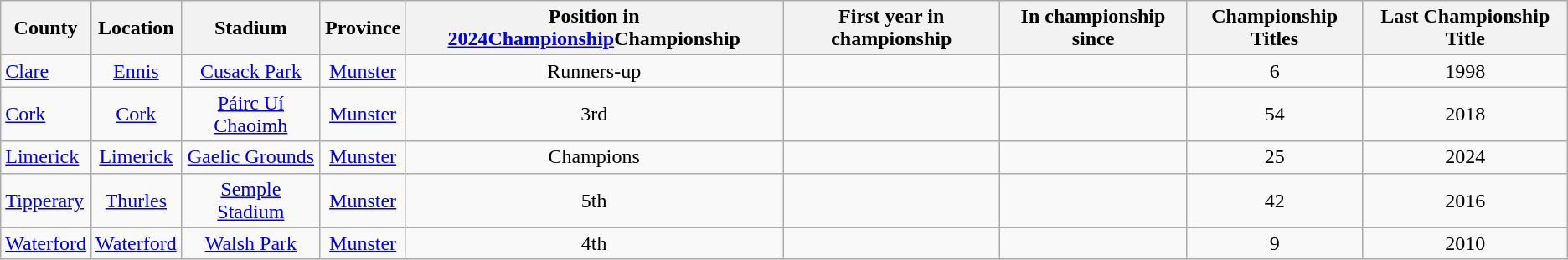<table class="wikitable sortable" style="text-align:center">
<tr>
<th>County</th>
<th>Location</th>
<th>Stadium</th>
<th>Province</th>
<th>Position in <a href='#'>2024Championship</a>Championship</th>
<th>First year in championship</th>
<th>In championship since</th>
<th>Championship Titles</th>
<th>Last Championship Title</th>
</tr>
<tr>
<td style="text-align:left"> <a href='#'>Clare</a></td>
<td><a href='#'>Ennis</a></td>
<td><a href='#'>Cusack Park</a></td>
<td><a href='#'>Munster</a></td>
<td>Runners-up</td>
<td></td>
<td></td>
<td>6</td>
<td>1998</td>
</tr>
<tr>
<td style="text-align:left"> <a href='#'>Cork</a></td>
<td><a href='#'>Cork</a></td>
<td><a href='#'>Páirc Uí Chaoimh</a></td>
<td><a href='#'>Munster</a></td>
<td>3rd</td>
<td></td>
<td></td>
<td>54</td>
<td>2018</td>
</tr>
<tr>
<td style="text-align:left"> <a href='#'>Limerick</a></td>
<td><a href='#'>Limerick</a></td>
<td><a href='#'>Gaelic Grounds</a></td>
<td><a href='#'>Munster</a></td>
<td>Champions</td>
<td></td>
<td></td>
<td>25</td>
<td>2024</td>
</tr>
<tr>
<td style="text-align:left"> <a href='#'>Tipperary</a></td>
<td><a href='#'>Thurles</a></td>
<td><a href='#'>Semple Stadium</a></td>
<td><a href='#'>Munster</a></td>
<td>5th</td>
<td></td>
<td></td>
<td>42</td>
<td>2016</td>
</tr>
<tr>
<td style="text-align:left"> <a href='#'>Waterford</a></td>
<td><a href='#'>Waterford</a></td>
<td><a href='#'>Walsh Park</a></td>
<td><a href='#'>Munster</a></td>
<td>4th</td>
<td></td>
<td></td>
<td>9</td>
<td>2010</td>
</tr>
</table>
